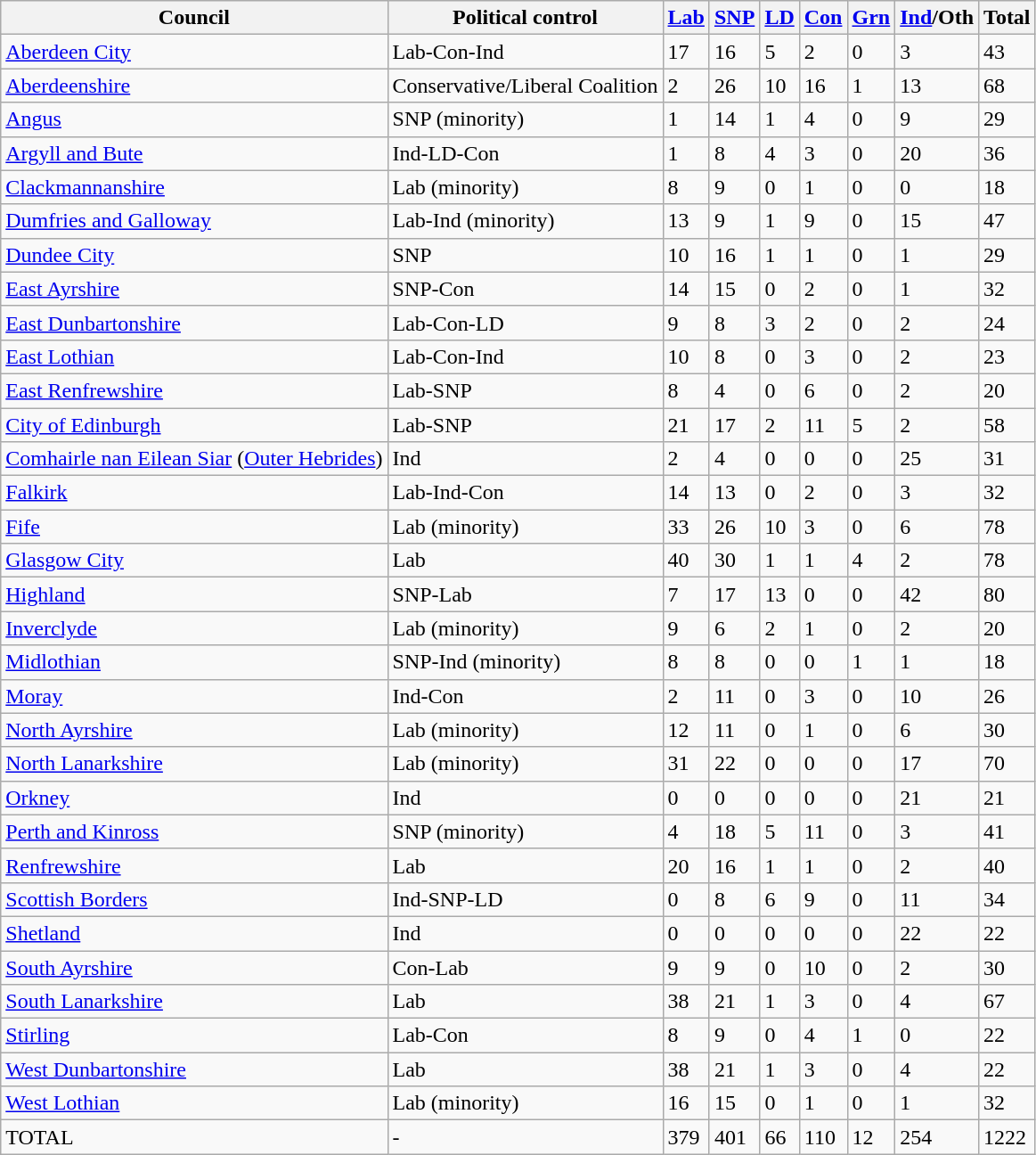<table class="wikitable">
<tr>
<th>Council</th>
<th>Political control </th>
<th><a href='#'>Lab</a></th>
<th><a href='#'>SNP</a></th>
<th><a href='#'>LD</a></th>
<th><a href='#'>Con</a></th>
<th><a href='#'>Grn</a></th>
<th><a href='#'>Ind</a>/Oth</th>
<th>Total</th>
</tr>
<tr>
<td><a href='#'>Aberdeen City</a></td>
<td>Lab-Con-Ind</td>
<td>17</td>
<td>16</td>
<td>5</td>
<td>2</td>
<td>0</td>
<td>3</td>
<td>43</td>
</tr>
<tr>
<td><a href='#'>Aberdeenshire</a></td>
<td>Conservative/Liberal Coalition</td>
<td>2</td>
<td>26</td>
<td>10</td>
<td>16</td>
<td>1</td>
<td>13</td>
<td>68</td>
</tr>
<tr>
<td><a href='#'>Angus</a></td>
<td>SNP (minority)</td>
<td>1</td>
<td>14</td>
<td>1</td>
<td>4</td>
<td>0</td>
<td>9</td>
<td>29</td>
</tr>
<tr>
<td><a href='#'>Argyll and Bute</a></td>
<td>Ind-LD-Con</td>
<td>1</td>
<td>8</td>
<td>4</td>
<td>3</td>
<td>0</td>
<td>20</td>
<td>36</td>
</tr>
<tr>
<td><a href='#'>Clackmannanshire</a></td>
<td>Lab (minority)</td>
<td>8</td>
<td>9</td>
<td>0</td>
<td>1</td>
<td>0</td>
<td>0</td>
<td>18</td>
</tr>
<tr>
<td><a href='#'>Dumfries and Galloway</a></td>
<td>Lab-Ind (minority)</td>
<td>13</td>
<td>9</td>
<td>1</td>
<td>9</td>
<td>0</td>
<td>15</td>
<td>47</td>
</tr>
<tr>
<td><a href='#'>Dundee City</a></td>
<td>SNP</td>
<td>10</td>
<td>16</td>
<td>1</td>
<td>1</td>
<td>0</td>
<td>1</td>
<td>29</td>
</tr>
<tr>
<td><a href='#'>East Ayrshire</a></td>
<td>SNP-Con</td>
<td>14</td>
<td>15</td>
<td>0</td>
<td>2</td>
<td>0</td>
<td>1</td>
<td>32</td>
</tr>
<tr>
<td><a href='#'>East Dunbartonshire</a></td>
<td>Lab-Con-LD</td>
<td>9</td>
<td>8</td>
<td>3</td>
<td>2</td>
<td>0</td>
<td>2</td>
<td>24</td>
</tr>
<tr>
<td><a href='#'>East Lothian</a></td>
<td>Lab-Con-Ind</td>
<td>10</td>
<td>8</td>
<td>0</td>
<td>3</td>
<td>0</td>
<td>2</td>
<td>23</td>
</tr>
<tr>
<td><a href='#'>East Renfrewshire</a></td>
<td>Lab-SNP</td>
<td>8</td>
<td>4</td>
<td>0</td>
<td>6</td>
<td>0</td>
<td>2</td>
<td>20</td>
</tr>
<tr>
<td><a href='#'>City of Edinburgh</a></td>
<td>Lab-SNP</td>
<td>21</td>
<td>17</td>
<td>2</td>
<td>11</td>
<td>5</td>
<td>2</td>
<td>58</td>
</tr>
<tr>
<td><a href='#'>Comhairle nan Eilean Siar</a> (<a href='#'>Outer Hebrides</a>)</td>
<td>Ind</td>
<td>2</td>
<td>4</td>
<td>0</td>
<td>0</td>
<td>0</td>
<td>25</td>
<td>31</td>
</tr>
<tr>
<td><a href='#'>Falkirk</a></td>
<td>Lab-Ind-Con</td>
<td>14</td>
<td>13</td>
<td>0</td>
<td>2</td>
<td>0</td>
<td>3</td>
<td>32</td>
</tr>
<tr>
<td><a href='#'>Fife</a></td>
<td>Lab (minority)</td>
<td>33</td>
<td>26</td>
<td>10</td>
<td>3</td>
<td>0</td>
<td>6</td>
<td>78</td>
</tr>
<tr>
<td><a href='#'>Glasgow City</a></td>
<td>Lab</td>
<td>40</td>
<td>30</td>
<td>1</td>
<td>1</td>
<td>4</td>
<td>2</td>
<td>78</td>
</tr>
<tr>
<td><a href='#'>Highland</a></td>
<td>SNP-Lab</td>
<td>7</td>
<td>17</td>
<td>13</td>
<td>0</td>
<td>0</td>
<td>42</td>
<td>80</td>
</tr>
<tr>
<td><a href='#'>Inverclyde</a></td>
<td>Lab (minority)</td>
<td>9</td>
<td>6</td>
<td>2</td>
<td>1</td>
<td>0</td>
<td>2</td>
<td>20</td>
</tr>
<tr>
<td><a href='#'>Midlothian</a></td>
<td>SNP-Ind (minority)</td>
<td>8</td>
<td>8</td>
<td>0</td>
<td>0</td>
<td>1</td>
<td>1</td>
<td>18</td>
</tr>
<tr>
<td><a href='#'>Moray</a></td>
<td>Ind-Con</td>
<td>2</td>
<td>11</td>
<td>0</td>
<td>3</td>
<td>0</td>
<td>10</td>
<td>26</td>
</tr>
<tr>
<td><a href='#'>North Ayrshire</a></td>
<td>Lab (minority)</td>
<td>12</td>
<td>11</td>
<td>0</td>
<td>1</td>
<td>0</td>
<td>6</td>
<td>30</td>
</tr>
<tr>
<td><a href='#'>North Lanarkshire</a></td>
<td>Lab (minority)</td>
<td>31</td>
<td>22</td>
<td>0</td>
<td>0</td>
<td>0</td>
<td>17</td>
<td>70</td>
</tr>
<tr>
<td><a href='#'>Orkney</a></td>
<td>Ind</td>
<td>0</td>
<td>0</td>
<td>0</td>
<td>0</td>
<td>0</td>
<td>21</td>
<td>21</td>
</tr>
<tr>
<td><a href='#'>Perth and Kinross</a></td>
<td>SNP (minority)</td>
<td>4</td>
<td>18</td>
<td>5</td>
<td>11</td>
<td>0</td>
<td>3</td>
<td>41</td>
</tr>
<tr>
<td><a href='#'>Renfrewshire</a></td>
<td>Lab</td>
<td>20</td>
<td>16</td>
<td>1</td>
<td>1</td>
<td>0</td>
<td>2</td>
<td>40</td>
</tr>
<tr>
<td><a href='#'>Scottish Borders</a></td>
<td>Ind-SNP-LD</td>
<td>0</td>
<td>8</td>
<td>6</td>
<td>9</td>
<td>0</td>
<td>11</td>
<td>34</td>
</tr>
<tr>
<td><a href='#'>Shetland</a></td>
<td>Ind</td>
<td>0</td>
<td>0</td>
<td>0</td>
<td>0</td>
<td>0</td>
<td>22</td>
<td>22</td>
</tr>
<tr>
<td><a href='#'>South Ayrshire</a></td>
<td>Con-Lab</td>
<td>9</td>
<td>9</td>
<td>0</td>
<td>10</td>
<td>0</td>
<td>2</td>
<td>30</td>
</tr>
<tr>
<td><a href='#'>South Lanarkshire</a></td>
<td>Lab</td>
<td>38</td>
<td>21</td>
<td>1</td>
<td>3</td>
<td>0</td>
<td>4</td>
<td>67</td>
</tr>
<tr>
<td><a href='#'>Stirling</a></td>
<td>Lab-Con</td>
<td>8</td>
<td>9</td>
<td>0</td>
<td>4</td>
<td>1</td>
<td>0</td>
<td>22</td>
</tr>
<tr>
<td><a href='#'>West Dunbartonshire</a></td>
<td>Lab</td>
<td>38</td>
<td>21</td>
<td>1</td>
<td>3</td>
<td>0</td>
<td>4</td>
<td>22</td>
</tr>
<tr>
<td><a href='#'>West Lothian</a></td>
<td>Lab (minority)</td>
<td>16</td>
<td>15</td>
<td>0</td>
<td>1</td>
<td>0</td>
<td>1</td>
<td>32</td>
</tr>
<tr>
<td>TOTAL</td>
<td>-</td>
<td>379</td>
<td>401</td>
<td>66</td>
<td>110</td>
<td>12</td>
<td>254</td>
<td>1222</td>
</tr>
</table>
